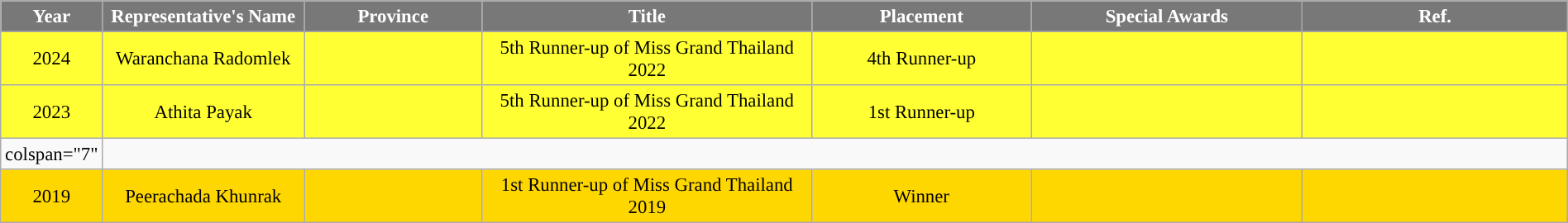<table class="wikitable" style="font-size: 95%; text-align:center; width: 100%">
<tr>
<th width="60" style="background-color:#787878;color:#FFFFFF;">Year</th>
<th width="170" style="background-color:#787878;color:#FFFFFF;">Representative's Name</th>
<th width="160" style="background-color:#787878;color:#FFFFFF;">Province</th>
<th width="320" style="background-color:#787878;color:#FFFFFF;">Title</th>
<th width="200" style="background-color:#787878;color:#FFFFFF;">Placement</th>
<th width="260" style="background-color:#787878;color:#FFFFFF;">Special Awards</th>
<th width="260" style="background-color:#787878;color:#FFFFFF;">Ref.</th>
</tr>
<tr style="background-color:#FFFF33">
<td>2024</td>
<td>Waranchana Radomlek</td>
<td></td>
<td>5th Runner-up of Miss Grand Thailand 2022</td>
<td>4th Runner-up</td>
<td style="background:;"></td>
<td></td>
</tr>
<tr style="background-color:#FFFF33; ">
<td>2023</td>
<td>Athita Payak</td>
<td></td>
<td>5th Runner-up of Miss Grand Thailand 2022</td>
<td>1st Runner-up</td>
<td style="background:;"></td>
<td></td>
</tr>
<tr>
<td>colspan="7" </td>
</tr>
<tr style="background-color:gold; ">
<td>2019</td>
<td>Peerachada Khunrak</td>
<td></td>
<td>1st Runner-up of Miss Grand Thailand 2019</td>
<td>Winner</td>
<td style="background:;"></td>
<td></td>
</tr>
</table>
